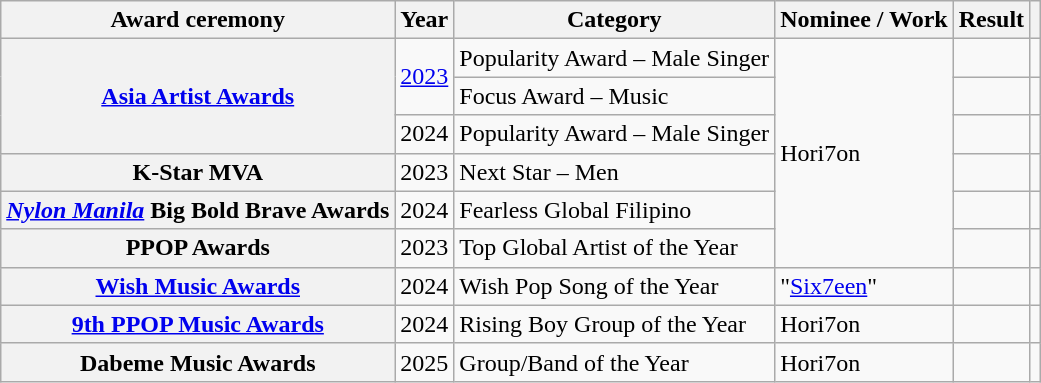<table class="wikitable plainrowheaders sortable">
<tr>
<th scope="col">Award ceremony</th>
<th scope="col">Year</th>
<th scope="col">Category</th>
<th scope="col">Nominee / Work</th>
<th scope="col">Result</th>
<th scope="col" class="unsortable"></th>
</tr>
<tr>
<th rowspan="3" scope="row"><a href='#'>Asia Artist Awards</a></th>
<td rowspan="2"><a href='#'>2023</a></td>
<td>Popularity Award – Male Singer</td>
<td rowspan="6">Hori7on</td>
<td></td>
<td align="center"></td>
</tr>
<tr>
<td>Focus Award – Music</td>
<td></td>
<td align="center"></td>
</tr>
<tr>
<td>2024</td>
<td>Popularity Award – Male Singer</td>
<td></td>
<td align="center"></td>
</tr>
<tr>
<th scope="row">K-Star MVA</th>
<td>2023</td>
<td>Next Star – Men</td>
<td></td>
<td align="center"></td>
</tr>
<tr>
<th scope="row"><a href='#'><em>Nylon Manila</em></a> Big Bold Brave Awards</th>
<td>2024</td>
<td>Fearless Global Filipino</td>
<td></td>
<td align="center"></td>
</tr>
<tr>
<th scope="row">PPOP Awards</th>
<td>2023</td>
<td>Top Global Artist of the Year</td>
<td></td>
<td align="center"></td>
</tr>
<tr>
<th scope="row"><a href='#'>Wish Music Awards</a></th>
<td>2024</td>
<td>Wish Pop Song of the Year</td>
<td>"<a href='#'>Six7een</a>"</td>
<td></td>
<td align="center"></td>
</tr>
<tr>
<th scope="row"><a href='#'>9th PPOP Music Awards</a></th>
<td>2024</td>
<td>Rising Boy Group of the Year</td>
<td>Hori7on</td>
<td></td>
<td align="center"></td>
</tr>
<tr>
<th scope="row">Dabeme Music Awards</th>
<td>2025</td>
<td>Group/Band of the Year</td>
<td>Hori7on</td>
<td></td>
<td></td>
</tr>
</table>
